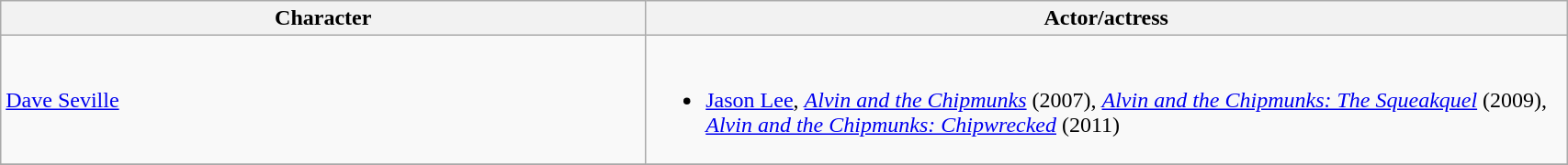<table style="width:90%;" class="wikitable">
<tr>
<th style="width:35%;">Character</th>
<th style="width:50%;">Actor/actress</th>
</tr>
<tr>
<td><a href='#'>Dave Seville</a></td>
<td><br><ul><li><a href='#'>Jason Lee</a>,  <em><a href='#'>Alvin and the Chipmunks</a></em>  (2007), <em><a href='#'>Alvin and the Chipmunks: The Squeakquel</a></em> (2009), <em><a href='#'>Alvin and the Chipmunks: Chipwrecked</a></em> (2011)</li></ul></td>
</tr>
<tr>
</tr>
</table>
